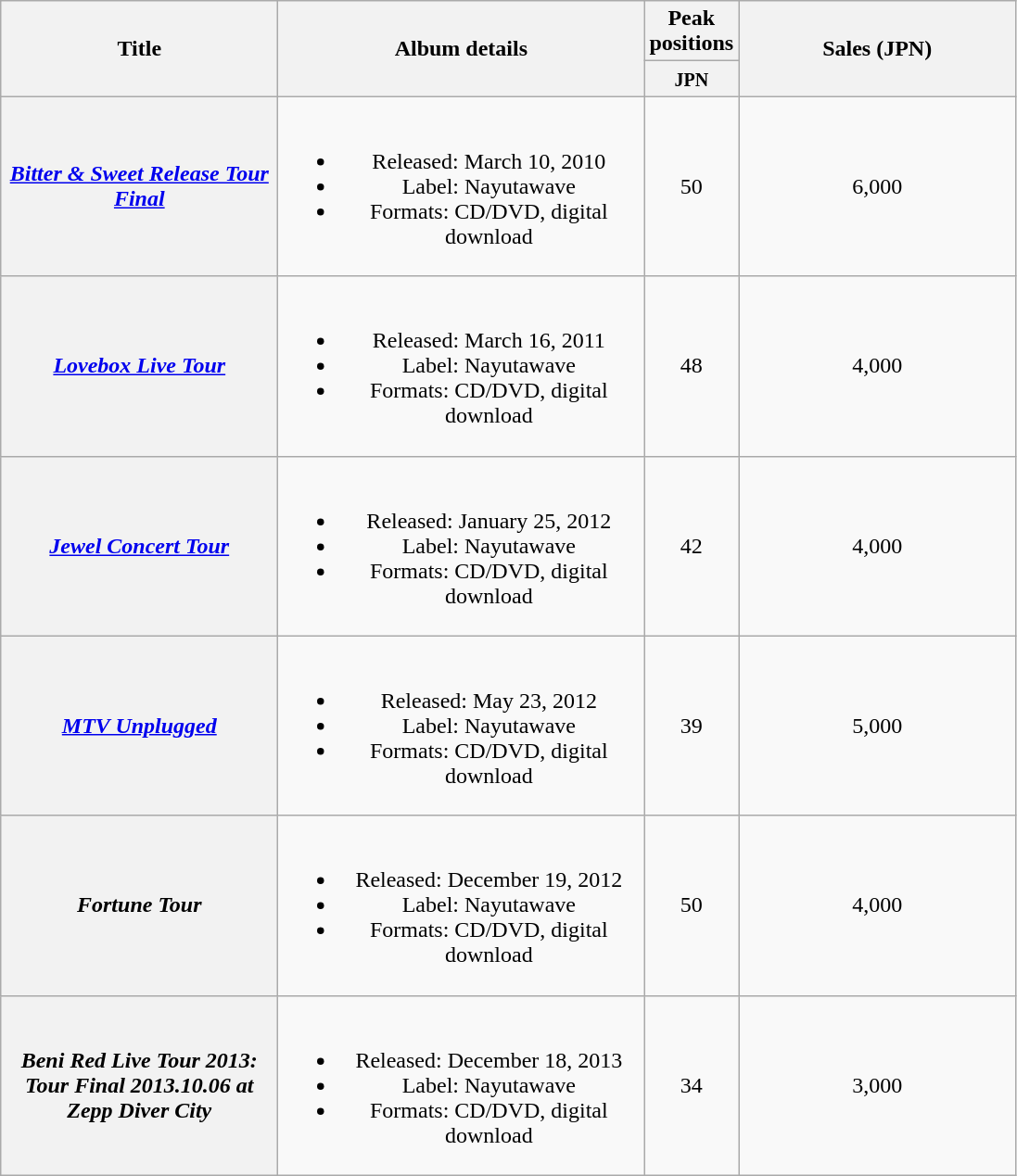<table class="wikitable plainrowheaders" style="text-align:center;">
<tr>
<th style="width:12em;" rowspan="2">Title</th>
<th style="width:16em;" rowspan="2">Album details</th>
<th colspan="1">Peak positions</th>
<th style="width:12em;" rowspan="2">Sales (JPN)</th>
</tr>
<tr>
<th style="width:2.5em;"><small>JPN</small><br></th>
</tr>
<tr>
<th scope="row"><em><a href='#'>Bitter & Sweet Release Tour Final</a></em></th>
<td><br><ul><li>Released: March 10, 2010 </li><li>Label: Nayutawave</li><li>Formats: CD/DVD, digital download</li></ul></td>
<td>50</td>
<td>6,000</td>
</tr>
<tr>
<th scope="row"><em><a href='#'>Lovebox Live Tour</a></em></th>
<td><br><ul><li>Released: March 16, 2011 </li><li>Label: Nayutawave</li><li>Formats: CD/DVD, digital download</li></ul></td>
<td>48</td>
<td>4,000</td>
</tr>
<tr>
<th scope="row"><em><a href='#'>Jewel Concert Tour</a></em></th>
<td><br><ul><li>Released: January 25, 2012 </li><li>Label: Nayutawave</li><li>Formats: CD/DVD, digital download</li></ul></td>
<td>42</td>
<td>4,000</td>
</tr>
<tr>
<th scope="row"><em><a href='#'>MTV Unplugged</a></em></th>
<td><br><ul><li>Released: May 23, 2012 </li><li>Label: Nayutawave</li><li>Formats: CD/DVD, digital download</li></ul></td>
<td>39</td>
<td>5,000</td>
</tr>
<tr>
<th scope="row"><em>Fortune Tour</em></th>
<td><br><ul><li>Released: December 19, 2012 </li><li>Label: Nayutawave</li><li>Formats: CD/DVD, digital download</li></ul></td>
<td>50</td>
<td>4,000</td>
</tr>
<tr>
<th scope="row"><em>Beni Red Live Tour 2013: Tour Final 2013.10.06 at Zepp Diver City</em></th>
<td><br><ul><li>Released: December 18, 2013 </li><li>Label: Nayutawave</li><li>Formats: CD/DVD, digital download</li></ul></td>
<td>34</td>
<td>3,000</td>
</tr>
</table>
